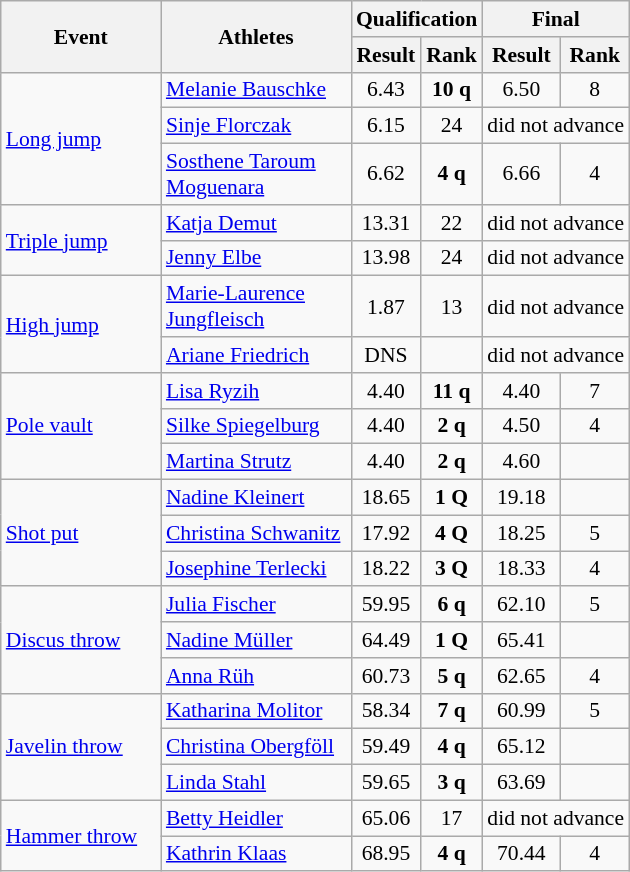<table class="wikitable" border="1" style="font-size:90%">
<tr>
<th rowspan="2" width=100>Event</th>
<th rowspan="2" width=120>Athletes</th>
<th colspan="2">Qualification</th>
<th colspan="2">Final</th>
</tr>
<tr>
<th>Result</th>
<th>Rank</th>
<th>Result</th>
<th>Rank</th>
</tr>
<tr>
<td rowspan=3><a href='#'>Long jump</a></td>
<td><a href='#'>Melanie Bauschke</a></td>
<td align=center>6.43</td>
<td align=center><strong>10 q</strong></td>
<td align=center>6.50</td>
<td align=center>8</td>
</tr>
<tr>
<td><a href='#'>Sinje Florczak</a></td>
<td align=center>6.15</td>
<td align=center>24</td>
<td align=center colspan="2">did not advance</td>
</tr>
<tr>
<td><a href='#'>Sosthene Taroum Moguenara</a></td>
<td align=center>6.62</td>
<td align=center><strong>4 q</strong></td>
<td align=center>6.66</td>
<td align=center>4</td>
</tr>
<tr>
<td rowspan=2><a href='#'>Triple jump</a></td>
<td><a href='#'>Katja Demut</a></td>
<td align=center>13.31</td>
<td align=center>22</td>
<td align=center colspan="2">did not advance</td>
</tr>
<tr>
<td><a href='#'>Jenny Elbe</a></td>
<td align=center>13.98</td>
<td align=center>24</td>
<td align=center colspan="2">did not advance</td>
</tr>
<tr>
<td rowspan=2><a href='#'>High jump</a></td>
<td><a href='#'>Marie-Laurence Jungfleisch</a></td>
<td align=center>1.87</td>
<td align=center>13</td>
<td align=center colspan="2">did not advance</td>
</tr>
<tr>
<td><a href='#'>Ariane Friedrich</a></td>
<td align=center>DNS</td>
<td align=center></td>
<td align=center colspan="2">did not advance</td>
</tr>
<tr>
<td rowspan=3><a href='#'>Pole vault</a></td>
<td><a href='#'>Lisa Ryzih</a></td>
<td align=center>4.40</td>
<td align=center><strong>11 q</strong></td>
<td align=center>4.40</td>
<td align=center>7</td>
</tr>
<tr>
<td><a href='#'>Silke Spiegelburg</a></td>
<td align=center>4.40</td>
<td align=center><strong>2 q</strong></td>
<td align=center>4.50</td>
<td align=center>4</td>
</tr>
<tr>
<td><a href='#'>Martina Strutz</a></td>
<td align=center>4.40</td>
<td align=center><strong>2 q</strong></td>
<td align=center>4.60</td>
<td align=center></td>
</tr>
<tr>
<td rowspan=3><a href='#'>Shot put</a></td>
<td><a href='#'>Nadine Kleinert</a></td>
<td align=center>18.65</td>
<td align=center><strong>1 Q</strong></td>
<td align=center>19.18</td>
<td align=center></td>
</tr>
<tr>
<td><a href='#'>Christina Schwanitz</a></td>
<td align=center>17.92</td>
<td align=center><strong>4 Q</strong></td>
<td align=center>18.25</td>
<td align=center>5</td>
</tr>
<tr>
<td><a href='#'>Josephine Terlecki</a></td>
<td align=center>18.22</td>
<td align=center><strong>3 Q</strong></td>
<td align=center>18.33</td>
<td align=center>4</td>
</tr>
<tr>
<td rowspan=3><a href='#'>Discus throw</a></td>
<td><a href='#'>Julia Fischer</a></td>
<td align=center>59.95</td>
<td align=center><strong>6 q</strong></td>
<td align=center>62.10</td>
<td align=center>5</td>
</tr>
<tr>
<td><a href='#'>Nadine Müller</a></td>
<td align=center>64.49</td>
<td align=center><strong>1 Q</strong></td>
<td align=center>65.41</td>
<td align=center></td>
</tr>
<tr>
<td><a href='#'>Anna Rüh</a></td>
<td align=center>60.73</td>
<td align=center><strong>5 q</strong></td>
<td align=center>62.65</td>
<td align=center>4</td>
</tr>
<tr>
<td rowspan=3><a href='#'>Javelin throw</a></td>
<td><a href='#'>Katharina Molitor</a></td>
<td align=center>58.34</td>
<td align=center><strong>7 q</strong></td>
<td align=center>60.99</td>
<td align=center>5</td>
</tr>
<tr>
<td><a href='#'>Christina Obergföll</a></td>
<td align=center>59.49</td>
<td align=center><strong>4 q</strong></td>
<td align=center>65.12</td>
<td align=center></td>
</tr>
<tr>
<td><a href='#'>Linda Stahl</a></td>
<td align=center>59.65</td>
<td align=center><strong>3 q</strong></td>
<td align=center>63.69</td>
<td align=center></td>
</tr>
<tr>
<td rowspan=2><a href='#'>Hammer throw</a></td>
<td><a href='#'>Betty Heidler</a></td>
<td align=center>65.06</td>
<td align=center>17</td>
<td align=center colspan="2">did not advance</td>
</tr>
<tr>
<td><a href='#'>Kathrin Klaas</a></td>
<td align=center>68.95</td>
<td align=center><strong>4 q</strong></td>
<td align=center>70.44</td>
<td align=center>4</td>
</tr>
</table>
